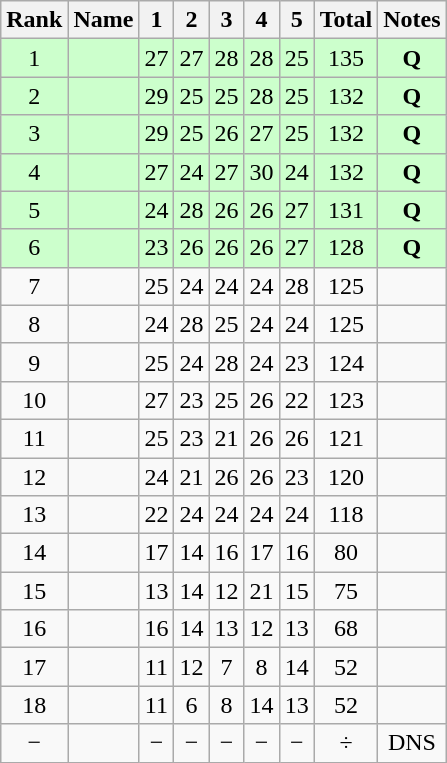<table class="wikitable sortable" style="text-align:center;">
<tr>
<th>Rank</th>
<th>Name</th>
<th>1</th>
<th>2</th>
<th>3</th>
<th>4</th>
<th>5</th>
<th>Total</th>
<th>Notes</th>
</tr>
<tr bgcolor=ccffcc>
<td>1</td>
<td align=left></td>
<td>27</td>
<td>27</td>
<td>28</td>
<td>28</td>
<td>25</td>
<td>135</td>
<td><strong>Q</strong></td>
</tr>
<tr bgcolor=ccffcc>
<td>2</td>
<td align=left></td>
<td>29</td>
<td>25</td>
<td>25</td>
<td>28</td>
<td>25</td>
<td>132</td>
<td><strong>Q</strong></td>
</tr>
<tr bgcolor=ccffcc>
<td>3</td>
<td align=left></td>
<td>29</td>
<td>25</td>
<td>26</td>
<td>27</td>
<td>25</td>
<td>132</td>
<td><strong>Q</strong></td>
</tr>
<tr bgcolor=ccffcc>
<td>4</td>
<td align=left></td>
<td>27</td>
<td>24</td>
<td>27</td>
<td>30</td>
<td>24</td>
<td>132</td>
<td><strong>Q</strong></td>
</tr>
<tr bgcolor=ccffcc>
<td>5</td>
<td align=left></td>
<td>24</td>
<td>28</td>
<td>26</td>
<td>26</td>
<td>27</td>
<td>131</td>
<td><strong>Q</strong></td>
</tr>
<tr bgcolor=ccffcc>
<td>6</td>
<td align=left></td>
<td>23</td>
<td>26</td>
<td>26</td>
<td>26</td>
<td>27</td>
<td>128</td>
<td><strong>Q</strong></td>
</tr>
<tr>
<td>7</td>
<td align=left></td>
<td>25</td>
<td>24</td>
<td>24</td>
<td>24</td>
<td>28</td>
<td>125</td>
<td></td>
</tr>
<tr>
<td>8</td>
<td align=left></td>
<td>24</td>
<td>28</td>
<td>25</td>
<td>24</td>
<td>24</td>
<td>125</td>
<td></td>
</tr>
<tr>
<td>9</td>
<td align=left></td>
<td>25</td>
<td>24</td>
<td>28</td>
<td>24</td>
<td>23</td>
<td>124</td>
<td></td>
</tr>
<tr>
<td>10</td>
<td align=left></td>
<td>27</td>
<td>23</td>
<td>25</td>
<td>26</td>
<td>22</td>
<td>123</td>
<td></td>
</tr>
<tr>
<td>11</td>
<td align=left></td>
<td>25</td>
<td>23</td>
<td>21</td>
<td>26</td>
<td>26</td>
<td>121</td>
<td></td>
</tr>
<tr>
<td>12</td>
<td align=left></td>
<td>24</td>
<td>21</td>
<td>26</td>
<td>26</td>
<td>23</td>
<td>120</td>
<td></td>
</tr>
<tr>
<td>13</td>
<td align=left></td>
<td>22</td>
<td>24</td>
<td>24</td>
<td>24</td>
<td>24</td>
<td>118</td>
<td></td>
</tr>
<tr>
<td>14</td>
<td align=left></td>
<td>17</td>
<td>14</td>
<td>16</td>
<td>17</td>
<td>16</td>
<td>80</td>
<td></td>
</tr>
<tr>
<td>15</td>
<td align=left></td>
<td>13</td>
<td>14</td>
<td>12</td>
<td>21</td>
<td>15</td>
<td>75</td>
<td></td>
</tr>
<tr>
<td>16</td>
<td align=left></td>
<td>16</td>
<td>14</td>
<td>13</td>
<td>12</td>
<td>13</td>
<td>68</td>
<td></td>
</tr>
<tr>
<td>17</td>
<td align=left></td>
<td>11</td>
<td>12</td>
<td>7</td>
<td>8</td>
<td>14</td>
<td>52</td>
<td></td>
</tr>
<tr>
<td>18</td>
<td align=left></td>
<td>11</td>
<td>6</td>
<td>8</td>
<td>14</td>
<td>13</td>
<td>52</td>
<td></td>
</tr>
<tr>
<td>−</td>
<td align=left></td>
<td>−</td>
<td>−</td>
<td>−</td>
<td>−</td>
<td>−</td>
<td>÷</td>
<td>DNS</td>
</tr>
</table>
